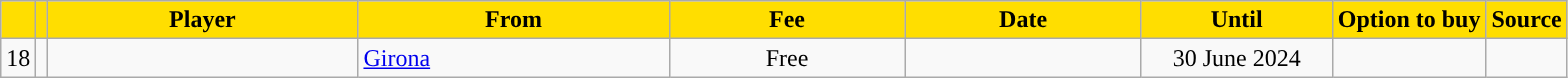<table class="wikitable sortable">
<tr>
<th style="background:#FFDE00"></th>
<th style="background:#FFDE00"></th>
<th width=200 style="background:#FFDE00">Player</th>
<th width=200 style="background:#FFDE00">From</th>
<th width=150 style="background:#FFDE00">Fee</th>
<th width=150 style="background:#FFDE00">Date</th>
<th width=120 style="background:#FFDE00">Until</th>
<th style="background:#FFDE00">Option to buy</th>
<th style="background:#FFDE00">Source</th>
</tr>
<tr>
<td align=center>18</td>
<td align=center></td>
<td></td>
<td> <a href='#'>Girona</a></td>
<td align=center>Free</td>
<td align=center></td>
<td align=center>30 June 2024</td>
<td align=center></td>
<td align=center></td>
</tr>
</table>
